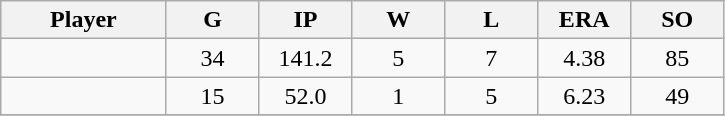<table class="wikitable sortable">
<tr>
<th bgcolor="#DDDDFF" width="16%">Player</th>
<th bgcolor="#DDDDFF" width="9%">G</th>
<th bgcolor="#DDDDFF" width="9%">IP</th>
<th bgcolor="#DDDDFF" width="9%">W</th>
<th bgcolor="#DDDDFF" width="9%">L</th>
<th bgcolor="#DDDDFF" width="9%">ERA</th>
<th bgcolor="#DDDDFF" width="9%">SO</th>
</tr>
<tr align="center">
<td></td>
<td>34</td>
<td>141.2</td>
<td>5</td>
<td>7</td>
<td>4.38</td>
<td>85</td>
</tr>
<tr align=center>
<td></td>
<td>15</td>
<td>52.0</td>
<td>1</td>
<td>5</td>
<td>6.23</td>
<td>49</td>
</tr>
<tr align="center">
</tr>
</table>
